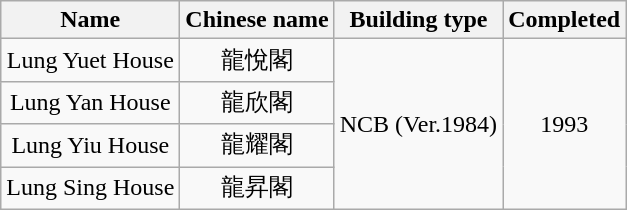<table class="wikitable" style="text-align: center">
<tr>
<th>Name</th>
<th>Chinese name</th>
<th>Building type</th>
<th>Completed</th>
</tr>
<tr>
<td>Lung Yuet House</td>
<td>龍悅閣</td>
<td rowspan="4">NCB (Ver.1984)</td>
<td rowspan="4">1993</td>
</tr>
<tr>
<td>Lung Yan House</td>
<td>龍欣閣</td>
</tr>
<tr>
<td>Lung Yiu House</td>
<td>龍耀閣</td>
</tr>
<tr>
<td>Lung Sing House</td>
<td>龍昇閣</td>
</tr>
</table>
